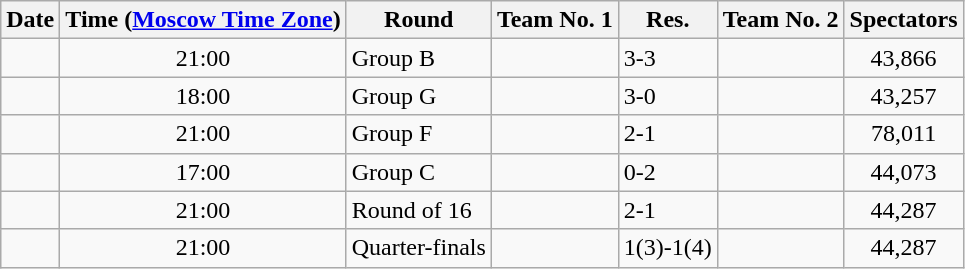<table class="wikitable">
<tr>
<th>Date</th>
<th>Time (<a href='#'>Moscow Time Zone</a>)</th>
<th>Round</th>
<th>Team No. 1</th>
<th>Res.</th>
<th>Team No. 2</th>
<th>Spectators</th>
</tr>
<tr>
<td></td>
<td style="text-align:center;">21:00</td>
<td>Group B</td>
<td style="text-align:center;"></td>
<td>3-3</td>
<td style="text-align:center;"></td>
<td style="text-align:center;">43,866</td>
</tr>
<tr>
<td></td>
<td style="text-align:center;">18:00</td>
<td>Group G</td>
<td style="text-align:center;"></td>
<td>3-0</td>
<td style="text-align:center;"></td>
<td style="text-align:center;">43,257</td>
</tr>
<tr>
<td></td>
<td style="text-align:center;">21:00</td>
<td>Group F</td>
<td style="text-align:center;"></td>
<td>2-1</td>
<td style="text-align:center;"></td>
<td style="text-align:center;">78,011</td>
</tr>
<tr>
<td></td>
<td style="text-align:center;">17:00</td>
<td>Group C</td>
<td style="text-align:center;"></td>
<td>0-2</td>
<td style="text-align:center;"></td>
<td style="text-align:center;">44,073</td>
</tr>
<tr>
<td></td>
<td style="text-align:center;">21:00</td>
<td>Round of 16</td>
<td style="text-align:center;"></td>
<td>2-1</td>
<td style="text-align:center;"></td>
<td style="text-align:center;">44,287 </td>
</tr>
<tr>
<td></td>
<td style="text-align:center;">21:00</td>
<td>Quarter-finals</td>
<td style="text-align:center;"></td>
<td>1(3)-1(4)</td>
<td style="text-align:center;"></td>
<td style="text-align:center;">44,287 </td>
</tr>
</table>
